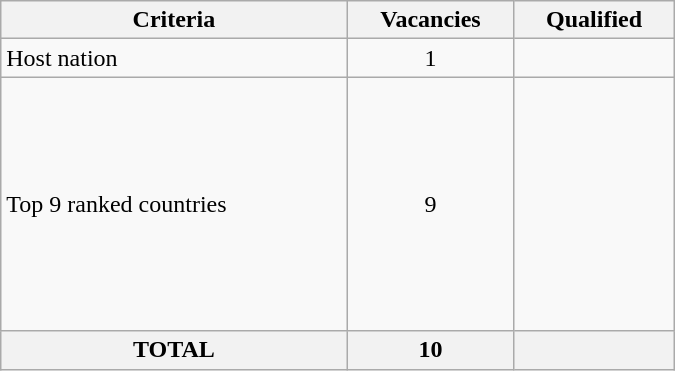<table class = "wikitable" width=450>
<tr>
<th>Criteria</th>
<th>Vacancies</th>
<th>Qualified</th>
</tr>
<tr>
<td>Host nation</td>
<td align="center">1</td>
<td></td>
</tr>
<tr>
<td>Top 9 ranked countries</td>
<td align="center">9</td>
<td><s></s><br><br><br><br><br><br><br><br><br></td>
</tr>
<tr>
<th>TOTAL</th>
<th>10</th>
<th></th>
</tr>
</table>
